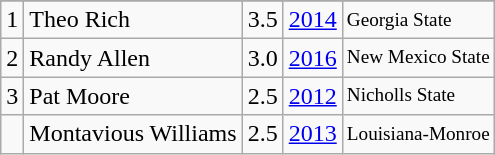<table class="wikitable">
<tr>
</tr>
<tr>
<td>1</td>
<td>Theo Rich</td>
<td>3.5</td>
<td><a href='#'>2014</a></td>
<td style="font-size:80%;">Georgia State</td>
</tr>
<tr>
<td>2</td>
<td>Randy Allen</td>
<td>3.0</td>
<td><a href='#'>2016</a></td>
<td style="font-size:80%;">New Mexico State</td>
</tr>
<tr>
<td>3</td>
<td>Pat Moore</td>
<td>2.5</td>
<td><a href='#'>2012</a></td>
<td style="font-size:80%;">Nicholls State</td>
</tr>
<tr>
<td></td>
<td>Montavious Williams</td>
<td>2.5</td>
<td><a href='#'>2013</a></td>
<td style="font-size:80%;">Louisiana-Monroe</td>
</tr>
</table>
